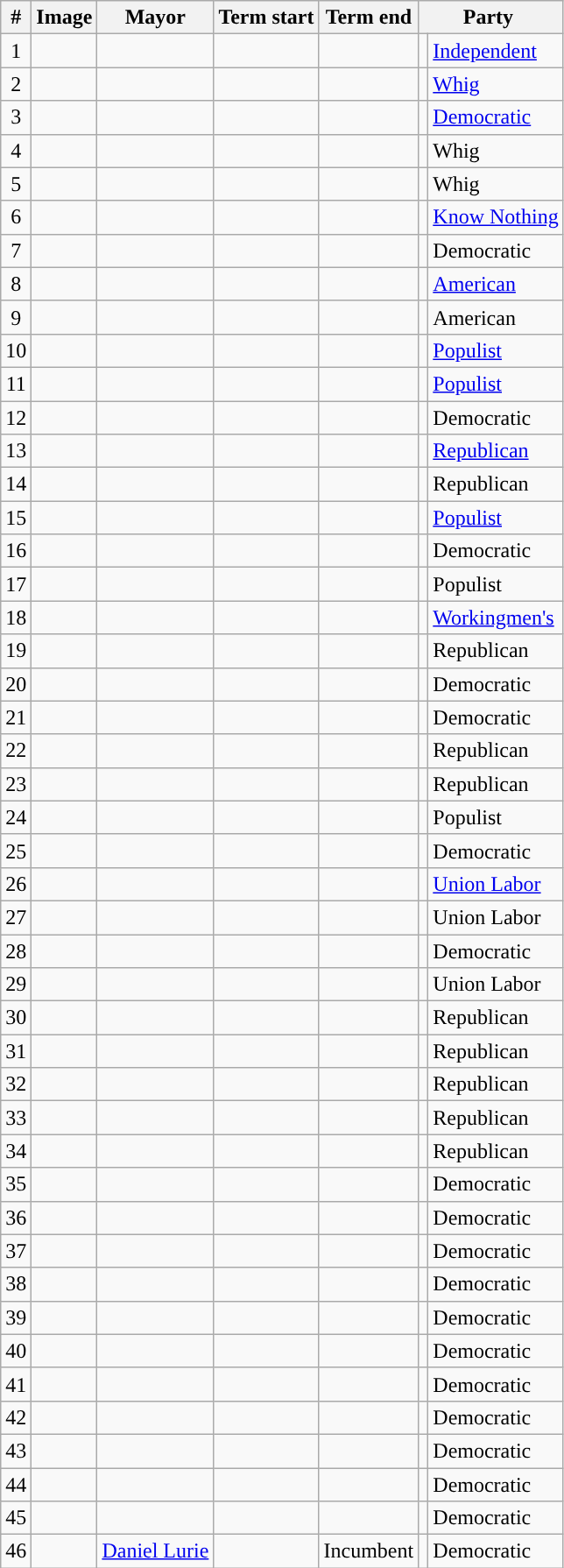<table class="wikitable sortable">
<tr>
<th align=center>#</th>
<th>Image</th>
<th>Mayor</th>
<th>Term start</th>
<th>Term end</th>
<th colspan="2" class="unsortable">Party </th>
</tr>
<tr>
<td align=center>1</td>
<td></td>
<td></td>
<td align=center></td>
<td align=center></td>
<td bgcolor=></td>
<td><a href='#'>Independent</a></td>
</tr>
<tr>
<td align=center>2</td>
<td></td>
<td></td>
<td align=center></td>
<td align=center></td>
<td bgcolor=></td>
<td><a href='#'>Whig</a></td>
</tr>
<tr>
<td align=center>3</td>
<td></td>
<td></td>
<td align=center></td>
<td align=center></td>
<td bgcolor=></td>
<td><a href='#'>Democratic</a></td>
</tr>
<tr>
<td align=center>4</td>
<td></td>
<td></td>
<td align=center></td>
<td align=center></td>
<td bgcolor=></td>
<td>Whig</td>
</tr>
<tr>
<td align=center>5</td>
<td></td>
<td></td>
<td align=center></td>
<td align=center></td>
<td bgcolor=></td>
<td>Whig</td>
</tr>
<tr>
<td align=center>6</td>
<td></td>
<td></td>
<td align=center></td>
<td align=center></td>
<td bgcolor=></td>
<td><a href='#'>Know Nothing</a></td>
</tr>
<tr>
<td align=center>7</td>
<td></td>
<td></td>
<td align=center></td>
<td align=center></td>
<td bgcolor=></td>
<td>Democratic</td>
</tr>
<tr>
<td align=center>8</td>
<td></td>
<td></td>
<td align=center></td>
<td align=center></td>
<td bgcolor=></td>
<td><a href='#'>American</a></td>
</tr>
<tr>
<td align=center>9</td>
<td></td>
<td></td>
<td align=center></td>
<td align=center></td>
<td bgcolor=></td>
<td>American</td>
</tr>
<tr>
<td align=center>10</td>
<td></td>
<td></td>
<td align=center></td>
<td align=center></td>
<td bgcolor=></td>
<td><a href='#'>Populist</a></td>
</tr>
<tr>
<td align=center>11</td>
<td></td>
<td></td>
<td align=center></td>
<td align=center></td>
<td bgcolor=></td>
<td><a href='#'>Populist</a></td>
</tr>
<tr>
<td align=center>12</td>
<td></td>
<td></td>
<td align=center></td>
<td align=center></td>
<td bgcolor=></td>
<td>Democratic</td>
</tr>
<tr>
<td align=center>13</td>
<td></td>
<td></td>
<td align=center></td>
<td align=center></td>
<td bgcolor=></td>
<td><a href='#'>Republican</a></td>
</tr>
<tr>
<td align=center>14</td>
<td></td>
<td></td>
<td align=center></td>
<td align=center></td>
<td bgcolor=></td>
<td>Republican</td>
</tr>
<tr>
<td align=center>15</td>
<td></td>
<td></td>
<td align=center></td>
<td align=center></td>
<td bgcolor=></td>
<td><a href='#'>Populist</a></td>
</tr>
<tr>
<td align=center>16</td>
<td></td>
<td></td>
<td align=center></td>
<td align=center></td>
<td bgcolor=></td>
<td>Democratic</td>
</tr>
<tr>
<td align=center>17</td>
<td></td>
<td></td>
<td align=center></td>
<td align=center></td>
<td bgcolor=></td>
<td>Populist</td>
</tr>
<tr>
<td align=center>18</td>
<td></td>
<td></td>
<td align=center></td>
<td align=center></td>
<td bgcolor=></td>
<td><a href='#'>Workingmen's</a></td>
</tr>
<tr>
<td align=center>19</td>
<td></td>
<td></td>
<td align=center></td>
<td align=center></td>
<td bgcolor=></td>
<td>Republican</td>
</tr>
<tr>
<td align=center>20</td>
<td></td>
<td></td>
<td align=center></td>
<td align=center></td>
<td bgcolor=></td>
<td>Democratic</td>
</tr>
<tr>
<td align=center>21</td>
<td></td>
<td></td>
<td align=center></td>
<td align=center></td>
<td bgcolor=></td>
<td>Democratic</td>
</tr>
<tr>
<td align=center>22</td>
<td></td>
<td></td>
<td align=center></td>
<td align=center></td>
<td bgcolor=></td>
<td>Republican</td>
</tr>
<tr>
<td align=center>23</td>
<td></td>
<td></td>
<td align=center></td>
<td align=center></td>
<td bgcolor=></td>
<td>Republican</td>
</tr>
<tr>
<td align=center>24</td>
<td></td>
<td></td>
<td align=center></td>
<td align=center></td>
<td bgcolor=></td>
<td>Populist</td>
</tr>
<tr>
<td align=center>25</td>
<td></td>
<td></td>
<td align=center></td>
<td align=center></td>
<td bgcolor=></td>
<td>Democratic</td>
</tr>
<tr>
<td align=center>26</td>
<td></td>
<td></td>
<td align=center></td>
<td align=center></td>
<td bgcolor=></td>
<td><a href='#'>Union Labor</a></td>
</tr>
<tr>
<td align=center>27</td>
<td></td>
<td></td>
<td align=center></td>
<td align=center></td>
<td bgcolor=></td>
<td>Union Labor</td>
</tr>
<tr>
<td align=center>28</td>
<td></td>
<td></td>
<td align=center></td>
<td align=center></td>
<td bgcolor=></td>
<td>Democratic</td>
</tr>
<tr>
<td align=center>29</td>
<td></td>
<td></td>
<td align=center></td>
<td align=center></td>
<td bgcolor=></td>
<td>Union Labor</td>
</tr>
<tr>
<td align=center>30</td>
<td></td>
<td></td>
<td align=center></td>
<td align=center></td>
<td bgcolor=></td>
<td>Republican</td>
</tr>
<tr>
<td align=center>31</td>
<td></td>
<td></td>
<td align=center></td>
<td align=center></td>
<td bgcolor=></td>
<td>Republican</td>
</tr>
<tr>
<td align=center>32</td>
<td></td>
<td></td>
<td align=center></td>
<td align=center></td>
<td bgcolor=></td>
<td>Republican</td>
</tr>
<tr>
<td align=center>33</td>
<td></td>
<td></td>
<td align=center></td>
<td align=center></td>
<td bgcolor=></td>
<td>Republican</td>
</tr>
<tr>
<td align=center>34</td>
<td></td>
<td></td>
<td align=center></td>
<td align=center></td>
<td bgcolor=></td>
<td>Republican</td>
</tr>
<tr>
<td align=center>35</td>
<td></td>
<td></td>
<td align=center></td>
<td align=center></td>
<td bgcolor=></td>
<td>Democratic</td>
</tr>
<tr>
<td align=center>36</td>
<td></td>
<td></td>
<td align=center></td>
<td align=center></td>
<td bgcolor=></td>
<td>Democratic</td>
</tr>
<tr>
<td align=center>37</td>
<td></td>
<td></td>
<td align=center></td>
<td align=center></td>
<td bgcolor=></td>
<td>Democratic</td>
</tr>
<tr>
<td align=center>38</td>
<td></td>
<td></td>
<td align=center></td>
<td align=center></td>
<td bgcolor=></td>
<td>Democratic</td>
</tr>
<tr>
<td align=center>39</td>
<td></td>
<td></td>
<td align=center></td>
<td align=center></td>
<td bgcolor=></td>
<td>Democratic</td>
</tr>
<tr>
<td align=center>40</td>
<td></td>
<td></td>
<td align=center></td>
<td align=center></td>
<td bgcolor=></td>
<td>Democratic</td>
</tr>
<tr>
<td align=center>41</td>
<td></td>
<td></td>
<td align=center></td>
<td align=center></td>
<td bgcolor=></td>
<td>Democratic</td>
</tr>
<tr>
<td align=center>42</td>
<td></td>
<td></td>
<td align=center></td>
<td align=center></td>
<td bgcolor=></td>
<td>Democratic</td>
</tr>
<tr>
<td align=center>43</td>
<td></td>
<td></td>
<td align=center></td>
<td align=center></td>
<td bgcolor=></td>
<td>Democratic</td>
</tr>
<tr>
<td align=center>44</td>
<td></td>
<td></td>
<td align=center></td>
<td align=center></td>
<td bgcolor=></td>
<td>Democratic</td>
</tr>
<tr>
<td align=center>45</td>
<td></td>
<td></td>
<td align=center></td>
<td align=center></td>
<td bgcolor=></td>
<td>Democratic</td>
</tr>
<tr>
<td align="center">46</td>
<td></td>
<td><a href='#'>Daniel Lurie</a></td>
<td align="center"></td>
<td align="center">Incumbent</td>
<td></td>
<td>Democratic</td>
</tr>
</table>
